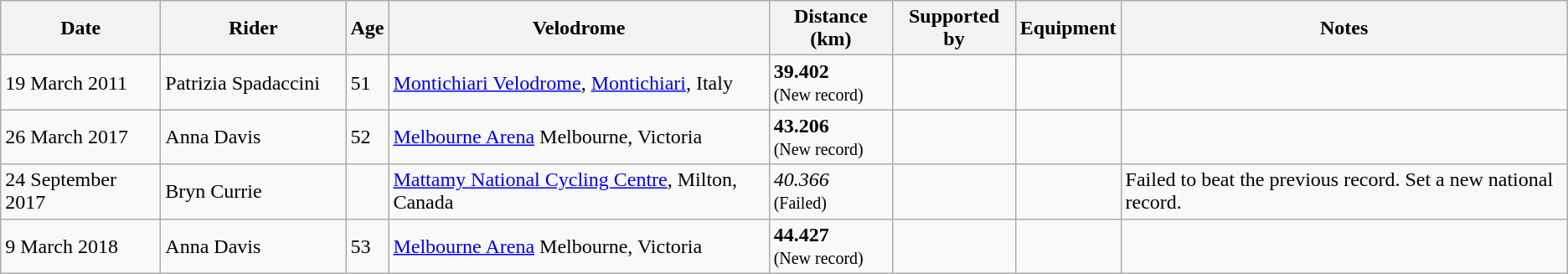<table class="wikitable sortable mw-collapsible mw-collapsed" style="min-width:22em">
<tr>
<th width=120>Date</th>
<th width=140>Rider</th>
<th>Age</th>
<th>Velodrome</th>
<th>Distance (km)</th>
<th>Supported by</th>
<th>Equipment</th>
<th>Notes</th>
</tr>
<tr>
<td>19 March 2011</td>
<td> Patrizia Spadaccini</td>
<td>51</td>
<td><a href='#'>Montichiari Velodrome</a>, <a href='#'>Montichiari</a>, Italy</td>
<td><strong>39.402</strong><br><small>(New record)</small></td>
<td></td>
<td></td>
<td></td>
</tr>
<tr>
<td>26 March 2017</td>
<td> Anna Davis</td>
<td>52</td>
<td><a href='#'>Melbourne Arena</a> Melbourne, Victoria</td>
<td><strong>43.206</strong><br><small>(New record)</small></td>
<td></td>
<td></td>
<td></td>
</tr>
<tr>
<td>24 September 2017</td>
<td> Bryn Currie</td>
<td></td>
<td><a href='#'>Mattamy National Cycling Centre</a>, Milton, Canada</td>
<td><em>40.366</em><br><small>(Failed)</small></td>
<td></td>
<td></td>
<td>Failed to beat the previous record. Set a new national record.</td>
</tr>
<tr>
<td>9 March 2018</td>
<td> Anna Davis</td>
<td>53</td>
<td><a href='#'>Melbourne Arena</a> Melbourne, Victoria</td>
<td><strong>44.427</strong><br><small>(New record)</small></td>
<td></td>
<td></td>
<td></td>
</tr>
</table>
